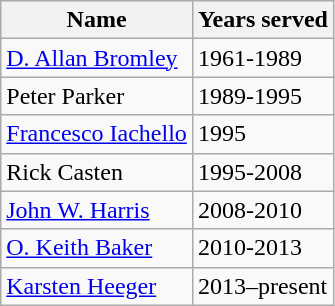<table class="wikitable">
<tr>
<th>Name</th>
<th>Years served</th>
</tr>
<tr>
<td><a href='#'>D. Allan Bromley</a></td>
<td>1961-1989</td>
</tr>
<tr>
<td>Peter Parker</td>
<td>1989-1995</td>
</tr>
<tr>
<td><a href='#'>Francesco Iachello</a></td>
<td>1995</td>
</tr>
<tr>
<td>Rick Casten</td>
<td>1995-2008</td>
</tr>
<tr>
<td><a href='#'>John W. Harris</a></td>
<td>2008-2010</td>
</tr>
<tr>
<td><a href='#'>O. Keith Baker</a></td>
<td>2010-2013</td>
</tr>
<tr>
<td><a href='#'>Karsten Heeger</a></td>
<td>2013–present</td>
</tr>
</table>
